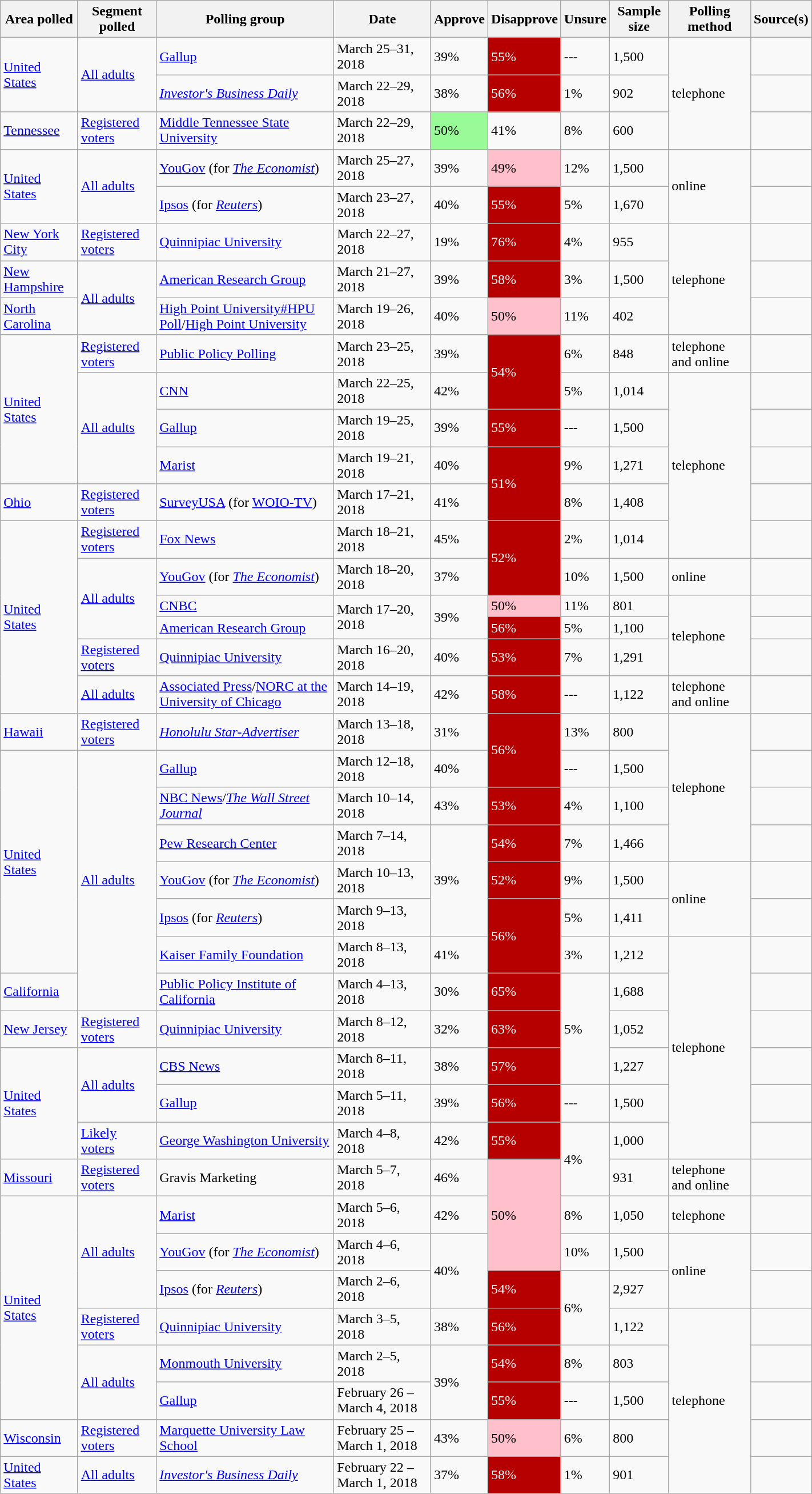<table class="wikitable sortable" style="width: 75%">
<tr>
<th>Area polled</th>
<th>Segment polled</th>
<th>Polling group</th>
<th>Date</th>
<th>Approve</th>
<th>Disapprove</th>
<th>Unsure</th>
<th>Sample size</th>
<th>Polling method</th>
<th>Source(s)</th>
</tr>
<tr>
<td rowspan="2"> <a href='#'>United States</a></td>
<td rowspan="2"><a href='#'>All adults</a></td>
<td><a href='#'>Gallup</a></td>
<td>March 25–31, 2018</td>
<td>39%</td>
<td style="background:#B60000; color: white">55%</td>
<td>---</td>
<td>1,500</td>
<td rowspan="3">telephone</td>
<td></td>
</tr>
<tr>
<td><em><a href='#'>Investor's Business Daily</a></em></td>
<td>March 22–29, 2018</td>
<td>38%</td>
<td style="background:#B60000; color: white">56%</td>
<td>1%</td>
<td>902</td>
<td></td>
</tr>
<tr>
<td> <a href='#'>Tennessee</a></td>
<td><a href='#'>Registered voters</a></td>
<td><a href='#'>Middle Tennessee State University</a></td>
<td>March 22–29, 2018</td>
<td style="background: PaleGreen; color: black">50%</td>
<td>41%</td>
<td>8%</td>
<td>600</td>
<td></td>
</tr>
<tr>
<td rowspan="2"> <a href='#'>United States</a></td>
<td rowspan="2"><a href='#'>All adults</a></td>
<td><a href='#'>YouGov</a> (for <em><a href='#'>The Economist</a></em>)</td>
<td>March 25–27, 2018</td>
<td>39%</td>
<td style="background: pink; color: black">49%</td>
<td>12%</td>
<td>1,500</td>
<td rowspan="2">online</td>
<td></td>
</tr>
<tr>
<td><a href='#'>Ipsos</a> (for <em><a href='#'>Reuters</a></em>)</td>
<td>March 23–27, 2018</td>
<td>40%</td>
<td style="background:#B60000; color: white">55%</td>
<td>5%</td>
<td>1,670</td>
<td></td>
</tr>
<tr>
<td> <a href='#'>New York City</a></td>
<td><a href='#'>Registered voters</a></td>
<td><a href='#'>Quinnipiac University</a></td>
<td>March 22–27, 2018</td>
<td>19%</td>
<td style="background:#B60000; color: white">76%</td>
<td>4%</td>
<td>955</td>
<td rowspan="3">telephone</td>
<td></td>
</tr>
<tr>
<td> <a href='#'>New Hampshire</a></td>
<td rowspan="2"><a href='#'>All adults</a></td>
<td><a href='#'>American Research Group</a></td>
<td>March 21–27, 2018</td>
<td>39%</td>
<td style="background:#B60000; color: white">58%</td>
<td>3%</td>
<td>1,500</td>
<td></td>
</tr>
<tr>
<td> <a href='#'>North Carolina</a></td>
<td><a href='#'>High Point University#HPU Poll</a>/<a href='#'>High Point University</a></td>
<td>March 19–26, 2018</td>
<td>40%</td>
<td style="background: pink; color: black">50%</td>
<td>11%</td>
<td>402</td>
<td></td>
</tr>
<tr>
<td rowspan="4"> <a href='#'>United States</a></td>
<td><a href='#'>Registered voters</a></td>
<td><a href='#'>Public Policy Polling</a></td>
<td>March 23–25, 2018</td>
<td>39%</td>
<td rowspan="2" style="background:#B60000; color: white">54%</td>
<td>6%</td>
<td>848</td>
<td>telephone and online</td>
<td></td>
</tr>
<tr>
<td rowspan="3"><a href='#'>All adults</a></td>
<td><a href='#'>CNN</a></td>
<td>March 22–25, 2018</td>
<td>42%</td>
<td>5%</td>
<td>1,014</td>
<td rowspan="5">telephone</td>
<td></td>
</tr>
<tr>
<td><a href='#'>Gallup</a></td>
<td>March 19–25, 2018</td>
<td>39%</td>
<td style="background:#B60000; color: white">55%</td>
<td>---</td>
<td>1,500</td>
<td></td>
</tr>
<tr>
<td><a href='#'>Marist</a></td>
<td>March 19–21, 2018</td>
<td>40%</td>
<td rowspan="2" style="background:#B60000; color: white">51%</td>
<td>9%</td>
<td>1,271</td>
<td></td>
</tr>
<tr>
<td> <a href='#'>Ohio</a></td>
<td><a href='#'>Registered voters</a></td>
<td><a href='#'>SurveyUSA</a> (for <a href='#'>WOIO-TV</a>)</td>
<td>March 17–21, 2018</td>
<td>41%</td>
<td>8%</td>
<td>1,408</td>
<td></td>
</tr>
<tr>
<td rowspan="6"> <a href='#'>United States</a></td>
<td><a href='#'>Registered voters</a></td>
<td><a href='#'>Fox News</a></td>
<td>March 18–21, 2018</td>
<td>45%</td>
<td rowspan="2" style="background:#B60000; color: white">52%</td>
<td>2%</td>
<td>1,014</td>
<td></td>
</tr>
<tr>
<td rowspan="3"><a href='#'>All adults</a></td>
<td><a href='#'>YouGov</a> (for <em><a href='#'>The Economist</a></em>)</td>
<td>March 18–20, 2018</td>
<td>37%</td>
<td>10%</td>
<td>1,500</td>
<td>online</td>
<td></td>
</tr>
<tr>
<td><a href='#'>CNBC</a></td>
<td rowspan="2">March 17–20, 2018</td>
<td rowspan="2">39%</td>
<td style="background: pink; color: black">50%</td>
<td>11%</td>
<td>801</td>
<td rowspan="3">telephone</td>
<td></td>
</tr>
<tr>
<td><a href='#'>American Research Group</a></td>
<td style="background:#B60000; color: white">56%</td>
<td>5%</td>
<td>1,100</td>
<td></td>
</tr>
<tr>
<td><a href='#'>Registered voters</a></td>
<td><a href='#'>Quinnipiac University</a></td>
<td>March 16–20, 2018</td>
<td>40%</td>
<td style="background:#B60000; color: white">53%</td>
<td>7%</td>
<td>1,291</td>
<td></td>
</tr>
<tr>
<td><a href='#'>All adults</a></td>
<td><a href='#'>Associated Press</a>/<a href='#'>NORC at the University of Chicago</a></td>
<td>March 14–19, 2018</td>
<td>42%</td>
<td style="background:#B60000; color: white">58%</td>
<td>---</td>
<td>1,122</td>
<td>telephone and online</td>
<td></td>
</tr>
<tr>
<td> <a href='#'>Hawaii</a></td>
<td><a href='#'>Registered voters</a></td>
<td><em><a href='#'>Honolulu Star-Advertiser</a></em></td>
<td>March 13–18, 2018</td>
<td>31%</td>
<td rowspan="2" style="background:#B60000; color: white">56%</td>
<td>13%</td>
<td>800</td>
<td rowspan="4">telephone</td>
<td></td>
</tr>
<tr>
<td rowspan="6"> <a href='#'>United States</a></td>
<td rowspan="7"><a href='#'>All adults</a></td>
<td><a href='#'>Gallup</a></td>
<td>March 12–18, 2018</td>
<td>40%</td>
<td>---</td>
<td>1,500</td>
<td></td>
</tr>
<tr>
<td><a href='#'>NBC News</a>/<em><a href='#'>The Wall Street Journal</a></em></td>
<td>March 10–14, 2018</td>
<td>43%</td>
<td style="background:#B60000; color: white">53%</td>
<td>4%</td>
<td>1,100</td>
<td></td>
</tr>
<tr>
<td><a href='#'>Pew Research Center</a></td>
<td>March 7–14, 2018</td>
<td rowspan="3">39%</td>
<td style="background:#B60000; color: white">54%</td>
<td>7%</td>
<td>1,466</td>
<td></td>
</tr>
<tr>
<td><a href='#'>YouGov</a> (for <em><a href='#'>The Economist</a></em>)</td>
<td>March 10–13, 2018</td>
<td style="background:#B60000; color: white">52%</td>
<td>9%</td>
<td>1,500</td>
<td rowspan="2">online</td>
<td></td>
</tr>
<tr>
<td><a href='#'>Ipsos</a> (for <em><a href='#'>Reuters</a></em>)</td>
<td>March 9–13, 2018</td>
<td rowspan="2" style="background:#B60000; color: white">56%</td>
<td>5%</td>
<td>1,411</td>
<td></td>
</tr>
<tr>
<td><a href='#'>Kaiser Family Foundation</a></td>
<td>March 8–13, 2018</td>
<td>41%</td>
<td>3%</td>
<td>1,212</td>
<td rowspan="6">telephone</td>
<td></td>
</tr>
<tr>
<td> <a href='#'>California</a></td>
<td><a href='#'>Public Policy Institute of California</a></td>
<td>March 4–13, 2018</td>
<td>30%</td>
<td style="background:#B60000; color: white">65%</td>
<td rowspan="3">5%</td>
<td>1,688</td>
<td></td>
</tr>
<tr>
<td> <a href='#'>New Jersey</a></td>
<td><a href='#'>Registered voters</a></td>
<td><a href='#'>Quinnipiac University</a></td>
<td>March 8–12, 2018</td>
<td>32%</td>
<td style="background:#B60000; color: white">63%</td>
<td>1,052</td>
<td></td>
</tr>
<tr>
<td rowspan="3"> <a href='#'>United States</a></td>
<td rowspan="2"><a href='#'>All adults</a></td>
<td><a href='#'>CBS News</a></td>
<td>March 8–11, 2018</td>
<td>38%</td>
<td style="background:#B60000; color: white">57%</td>
<td>1,227</td>
<td></td>
</tr>
<tr>
<td><a href='#'>Gallup</a></td>
<td>March 5–11, 2018</td>
<td>39%</td>
<td style="background:#B60000; color: white">56%</td>
<td>---</td>
<td>1,500</td>
<td></td>
</tr>
<tr>
<td><a href='#'>Likely voters</a></td>
<td><a href='#'>George Washington University</a></td>
<td>March 4–8, 2018</td>
<td>42%</td>
<td style="background:#B60000; color: white">55%</td>
<td rowspan="2">4%</td>
<td>1,000</td>
<td></td>
</tr>
<tr>
<td> <a href='#'>Missouri</a></td>
<td><a href='#'>Registered voters</a></td>
<td>Gravis Marketing</td>
<td>March 5–7, 2018</td>
<td>46%</td>
<td rowspan="3" style="background: pink; color: black">50%</td>
<td>931</td>
<td>telephone and online</td>
<td></td>
</tr>
<tr>
<td rowspan="6"> <a href='#'>United States</a></td>
<td rowspan="3"><a href='#'>All adults</a></td>
<td><a href='#'>Marist</a></td>
<td>March 5–6, 2018</td>
<td>42%</td>
<td>8%</td>
<td>1,050</td>
<td>telephone</td>
<td></td>
</tr>
<tr>
<td><a href='#'>YouGov</a> (for <em><a href='#'>The Economist</a></em>)</td>
<td>March 4–6, 2018</td>
<td rowspan="2">40%</td>
<td>10%</td>
<td>1,500</td>
<td rowspan="2">online</td>
<td></td>
</tr>
<tr>
<td><a href='#'>Ipsos</a> (for <em><a href='#'>Reuters</a></em>)</td>
<td>March 2–6, 2018</td>
<td style="background:#B60000; color: white">54%</td>
<td rowspan="2">6%</td>
<td>2,927</td>
<td></td>
</tr>
<tr>
<td><a href='#'>Registered voters</a></td>
<td><a href='#'>Quinnipiac University</a></td>
<td>March 3–5, 2018</td>
<td>38%</td>
<td style="background:#B60000; color: white">56%</td>
<td>1,122</td>
<td rowspan="5">telephone</td>
<td></td>
</tr>
<tr>
<td rowspan="2"><a href='#'>All adults</a></td>
<td><a href='#'>Monmouth University</a></td>
<td>March 2–5, 2018</td>
<td rowspan="2">39%</td>
<td style="background:#B60000; color: white">54%</td>
<td>8%</td>
<td>803</td>
<td></td>
</tr>
<tr>
<td><a href='#'>Gallup</a></td>
<td>February 26 – March 4, 2018</td>
<td style="background:#B60000; color: white">55%</td>
<td>---</td>
<td>1,500</td>
<td></td>
</tr>
<tr>
<td> <a href='#'>Wisconsin</a></td>
<td><a href='#'>Registered voters</a></td>
<td><a href='#'>Marquette University Law School</a></td>
<td>February 25 – March 1, 2018</td>
<td>43%</td>
<td style="background: pink; color: black">50%</td>
<td>6%</td>
<td>800</td>
<td></td>
</tr>
<tr>
<td> <a href='#'>United States</a></td>
<td><a href='#'>All adults</a></td>
<td><em><a href='#'>Investor's Business Daily</a></em></td>
<td>February 22 – March 1, 2018</td>
<td>37%</td>
<td style="background:#B60000; color: white">58%</td>
<td>1%</td>
<td>901</td>
<td></td>
</tr>
</table>
